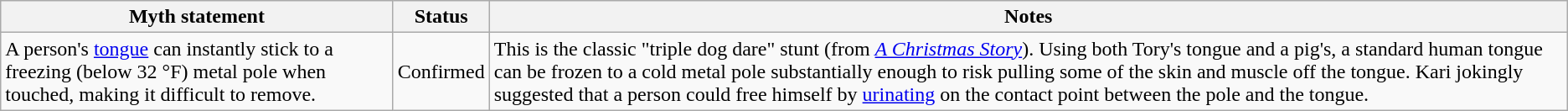<table class="wikitable plainrowheaders">
<tr>
<th>Myth statement</th>
<th>Status</th>
<th>Notes</th>
</tr>
<tr>
<td>A person's <a href='#'>tongue</a> can instantly stick to a freezing (below 32 °F) metal pole when touched, making it difficult to remove.</td>
<td><span>Confirmed</span></td>
<td>This is the classic "triple dog dare" stunt (from <em><a href='#'>A Christmas Story</a></em>). Using both Tory's tongue and a pig's, a standard human tongue can be frozen to a cold metal pole substantially enough to risk pulling some of the skin and muscle off the tongue. Kari jokingly suggested that a person could free himself by <a href='#'>urinating</a> on the contact point between the pole and the tongue.</td>
</tr>
</table>
